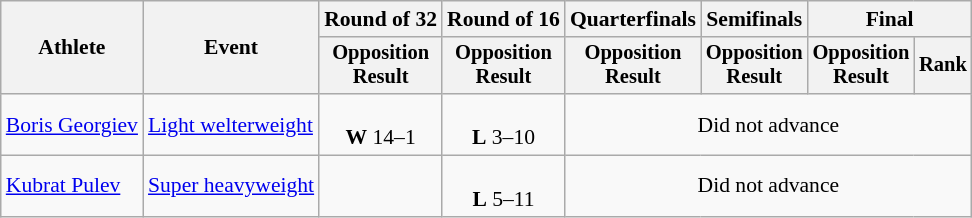<table class="wikitable" style="font-size:90%">
<tr>
<th rowspan="2">Athlete</th>
<th rowspan="2">Event</th>
<th>Round of 32</th>
<th>Round of 16</th>
<th>Quarterfinals</th>
<th>Semifinals</th>
<th colspan=2>Final</th>
</tr>
<tr style="font-size:95%">
<th>Opposition<br>Result</th>
<th>Opposition<br>Result</th>
<th>Opposition<br>Result</th>
<th>Opposition<br>Result</th>
<th>Opposition<br>Result</th>
<th>Rank</th>
</tr>
<tr align=center>
<td align=left><a href='#'>Boris Georgiev</a></td>
<td align=left><a href='#'>Light welterweight</a></td>
<td><br><strong>W</strong> 14–1</td>
<td><br><strong>L</strong> 3–10</td>
<td colspan=4>Did not advance</td>
</tr>
<tr align=center>
<td align=left><a href='#'>Kubrat Pulev</a></td>
<td align=left><a href='#'>Super heavyweight</a></td>
<td></td>
<td><br><strong>L</strong> 5–11</td>
<td colspan=5>Did not advance</td>
</tr>
</table>
